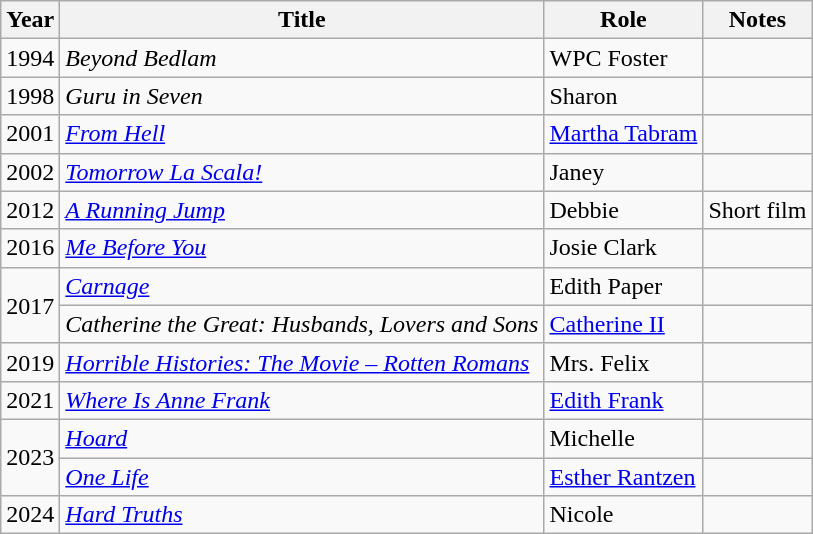<table class="wikitable sortable">
<tr>
<th>Year</th>
<th>Title</th>
<th>Role</th>
<th class="unsortable">Notes</th>
</tr>
<tr>
<td>1994</td>
<td><em>Beyond Bedlam</em></td>
<td>WPC Foster</td>
<td></td>
</tr>
<tr>
<td>1998</td>
<td><em>Guru in Seven</em></td>
<td>Sharon</td>
<td></td>
</tr>
<tr>
<td>2001</td>
<td><em><a href='#'>From Hell</a></em></td>
<td><a href='#'>Martha Tabram</a></td>
<td></td>
</tr>
<tr>
<td>2002</td>
<td><em><a href='#'>Tomorrow La Scala!</a></em></td>
<td>Janey</td>
<td></td>
</tr>
<tr>
<td>2012</td>
<td><em><a href='#'>A Running Jump</a></em></td>
<td>Debbie</td>
<td>Short film</td>
</tr>
<tr>
<td>2016</td>
<td><em><a href='#'>Me Before You</a></em></td>
<td>Josie Clark</td>
<td></td>
</tr>
<tr>
<td rowspan="2">2017</td>
<td><em><a href='#'>Carnage</a></em></td>
<td>Edith Paper</td>
<td></td>
</tr>
<tr>
<td><em>Catherine the Great: Husbands, Lovers and Sons</em></td>
<td><a href='#'>Catherine II</a></td>
<td></td>
</tr>
<tr>
<td>2019</td>
<td><em><a href='#'>Horrible Histories: The Movie – Rotten Romans</a></em></td>
<td>Mrs. Felix</td>
<td></td>
</tr>
<tr>
<td>2021</td>
<td><em><a href='#'>Where Is Anne Frank</a></em></td>
<td><a href='#'>Edith Frank</a></td>
<td></td>
</tr>
<tr>
<td rowspan="2">2023</td>
<td><em><a href='#'>Hoard</a></em></td>
<td>Michelle</td>
<td></td>
</tr>
<tr>
<td><em><a href='#'>One Life</a></em></td>
<td><a href='#'>Esther Rantzen</a></td>
<td></td>
</tr>
<tr>
<td>2024</td>
<td><em><a href='#'>Hard Truths</a></em></td>
<td>Nicole</td>
<td></td>
</tr>
</table>
